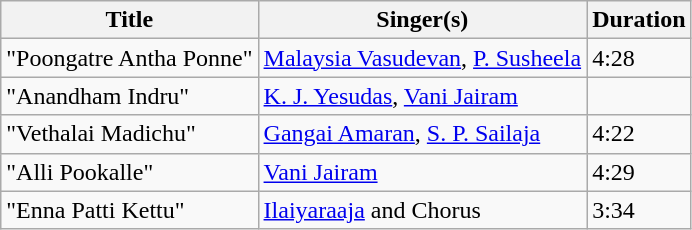<table class="wikitable">
<tr>
<th>Title</th>
<th>Singer(s)</th>
<th>Duration</th>
</tr>
<tr>
<td>"Poongatre Antha Ponne"</td>
<td><a href='#'>Malaysia Vasudevan</a>,  <a href='#'>P. Susheela</a></td>
<td>4:28</td>
</tr>
<tr>
<td>"Anandham Indru"</td>
<td><a href='#'>K. J. Yesudas</a>, <a href='#'>Vani Jairam</a></td>
</tr>
<tr>
<td>"Vethalai Madichu"</td>
<td><a href='#'>Gangai Amaran</a>, <a href='#'>S. P. Sailaja</a></td>
<td>4:22</td>
</tr>
<tr>
<td>"Alli Pookalle"</td>
<td><a href='#'>Vani Jairam</a></td>
<td>4:29</td>
</tr>
<tr>
<td>"Enna Patti Kettu"</td>
<td><a href='#'>Ilaiyaraaja</a> and Chorus</td>
<td>3:34</td>
</tr>
</table>
